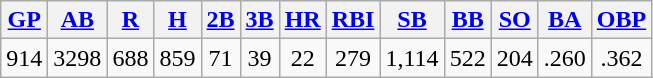<table class="wikitable">
<tr>
<th><a href='#'>GP</a></th>
<th><a href='#'>AB</a></th>
<th><a href='#'>R</a></th>
<th><a href='#'>H</a></th>
<th><a href='#'>2B</a></th>
<th><a href='#'>3B</a></th>
<th><a href='#'>HR</a></th>
<th><a href='#'>RBI</a></th>
<th><a href='#'>SB</a></th>
<th><a href='#'>BB</a></th>
<th><a href='#'>SO</a></th>
<th><a href='#'>BA</a></th>
<th><a href='#'>OBP</a></th>
</tr>
<tr align=center>
<td>914</td>
<td>3298</td>
<td>688</td>
<td>859</td>
<td>71</td>
<td>39</td>
<td>22</td>
<td>279</td>
<td>1,114</td>
<td>522</td>
<td>204</td>
<td>.260</td>
<td>.362</td>
</tr>
</table>
